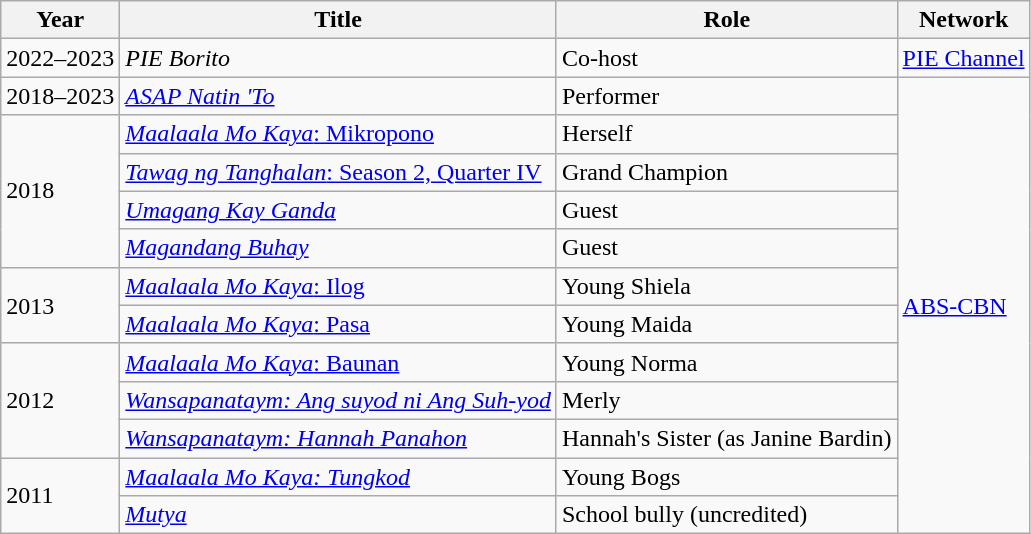<table class="wikitable sortable">
<tr>
<th>Year</th>
<th>Title</th>
<th>Role</th>
<th>Network</th>
</tr>
<tr>
<td>2022–2023</td>
<td><em>PIE Borito</em></td>
<td>Co-host</td>
<td><a href='#'>PIE Channel</a></td>
</tr>
<tr>
<td>2018–2023</td>
<td><a href='#'><em>ASAP Natin 'To</em></a></td>
<td>Performer</td>
<td rowspan=12><a href='#'>ABS-CBN</a></td>
</tr>
<tr>
<td rowspan=4>2018</td>
<td><a href='#'><em>Maalaala Mo Kaya</em>: Mikropono</a></td>
<td>Herself</td>
</tr>
<tr>
<td><a href='#'><em>Tawag ng Tanghalan</em>: Season 2, Quarter IV</a></td>
<td>Grand Champion</td>
</tr>
<tr>
<td><em><a href='#'>Umagang Kay Ganda</a></em></td>
<td>Guest</td>
</tr>
<tr>
<td><em><a href='#'>Magandang Buhay</a></em></td>
<td>Guest</td>
</tr>
<tr>
<td rowspan=2>2013</td>
<td><a href='#'><em>Maalaala Mo Kaya</em>:  Ilog</a></td>
<td>Young Shiela</td>
</tr>
<tr>
<td><a href='#'><em>Maalaala Mo Kaya</em>: Pasa</a></td>
<td>Young Maida</td>
</tr>
<tr>
<td rowspan=3>2012</td>
<td><a href='#'><em>Maalaala Mo Kaya</em>:  Baunan</a></td>
<td>Young Norma</td>
</tr>
<tr>
<td><a href='#'><em>Wansapanataym: Ang suyod ni Ang Suh-yod</em></a></td>
<td>Merly</td>
</tr>
<tr>
<td><a href='#'><em>Wansapanataym: Hannah Panahon</em></a></td>
<td>Hannah's Sister (as Janine Bardin)</td>
</tr>
<tr>
<td rowspan=2>2011</td>
<td><a href='#'><em>Maalaala Mo Kaya: Tungkod</em></a></td>
<td>Young Bogs</td>
</tr>
<tr>
<td><em><a href='#'>Mutya</a></em></td>
<td>School bully (uncredited)</td>
</tr>
</table>
